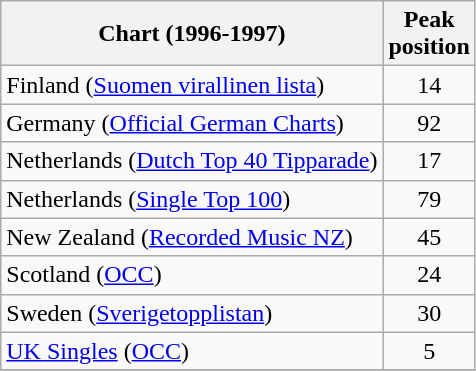<table class="wikitable sortable">
<tr>
<th>Chart (1996-1997)</th>
<th>Peak<br>position</th>
</tr>
<tr>
<td>Finland (<a href='#'>Suomen virallinen lista</a>)</td>
<td align="center">14</td>
</tr>
<tr>
<td>Germany (<a href='#'>Official German Charts</a>)</td>
<td align="center">92</td>
</tr>
<tr>
<td>Netherlands (<a href='#'>Dutch Top 40 Tipparade</a>)</td>
<td align="center">17</td>
</tr>
<tr>
<td>Netherlands (<a href='#'>Single Top 100</a>)</td>
<td align="center">79</td>
</tr>
<tr>
<td>New Zealand (<a href='#'>Recorded Music NZ</a>)</td>
<td align="center">45</td>
</tr>
<tr>
<td>Scotland (<a href='#'>OCC</a>)</td>
<td align="center">24</td>
</tr>
<tr>
<td>Sweden (<a href='#'>Sverigetopplistan</a>)</td>
<td align="center">30</td>
</tr>
<tr>
<td><a href='#'>UK Singles</a> (<a href='#'>OCC</a>)</td>
<td align="center">5</td>
</tr>
<tr>
</tr>
</table>
